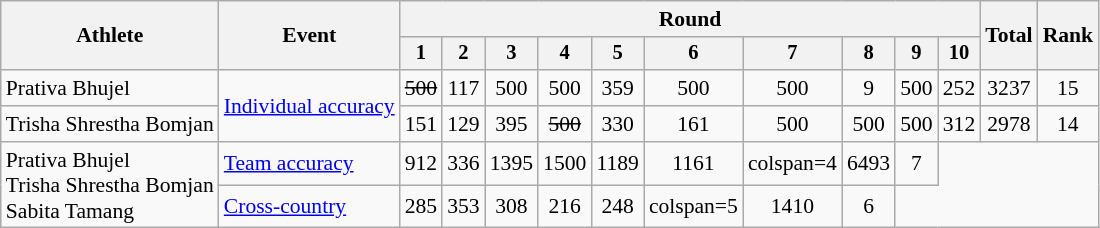<table class=wikitable style=font-size:90%;text-align:center>
<tr>
<th rowspan="2">Athlete</th>
<th rowspan="2">Event</th>
<th colspan=10>Round</th>
<th rowspan=2>Total</th>
<th rowspan=2>Rank</th>
</tr>
<tr style="font-size:95%">
<th>1</th>
<th>2</th>
<th>3</th>
<th>4</th>
<th>5</th>
<th>6</th>
<th>7</th>
<th>8</th>
<th>9</th>
<th>10</th>
</tr>
<tr>
<td align=left>Prativa Bhujel</td>
<td align=left rowspan=2><a href='#'>Individual accuracy</a></td>
<td><s>500</s></td>
<td>117</td>
<td>500</td>
<td>500</td>
<td>359</td>
<td>500</td>
<td>500</td>
<td>9</td>
<td>500</td>
<td>252</td>
<td>3237</td>
<td>15</td>
</tr>
<tr>
<td align=left>Trisha Shrestha Bomjan</td>
<td>151</td>
<td>129</td>
<td>395</td>
<td><s>500</s></td>
<td>330</td>
<td>161</td>
<td>500</td>
<td>500</td>
<td>500</td>
<td>312</td>
<td>2978</td>
<td>14</td>
</tr>
<tr>
<td align=left rowspan=2>Prativa Bhujel<br>Trisha Shrestha Bomjan<br>Sabita Tamang</td>
<td align=left><a href='#'>Team accuracy</a></td>
<td>912</td>
<td>336</td>
<td>1395</td>
<td>1500</td>
<td>1189</td>
<td>1161</td>
<td>colspan=4 </td>
<td>6493</td>
<td>7</td>
</tr>
<tr>
<td align=left><a href='#'>Cross-country</a></td>
<td>285</td>
<td>353</td>
<td>308</td>
<td>216</td>
<td>248</td>
<td>colspan=5 </td>
<td>1410</td>
<td>6</td>
</tr>
</table>
